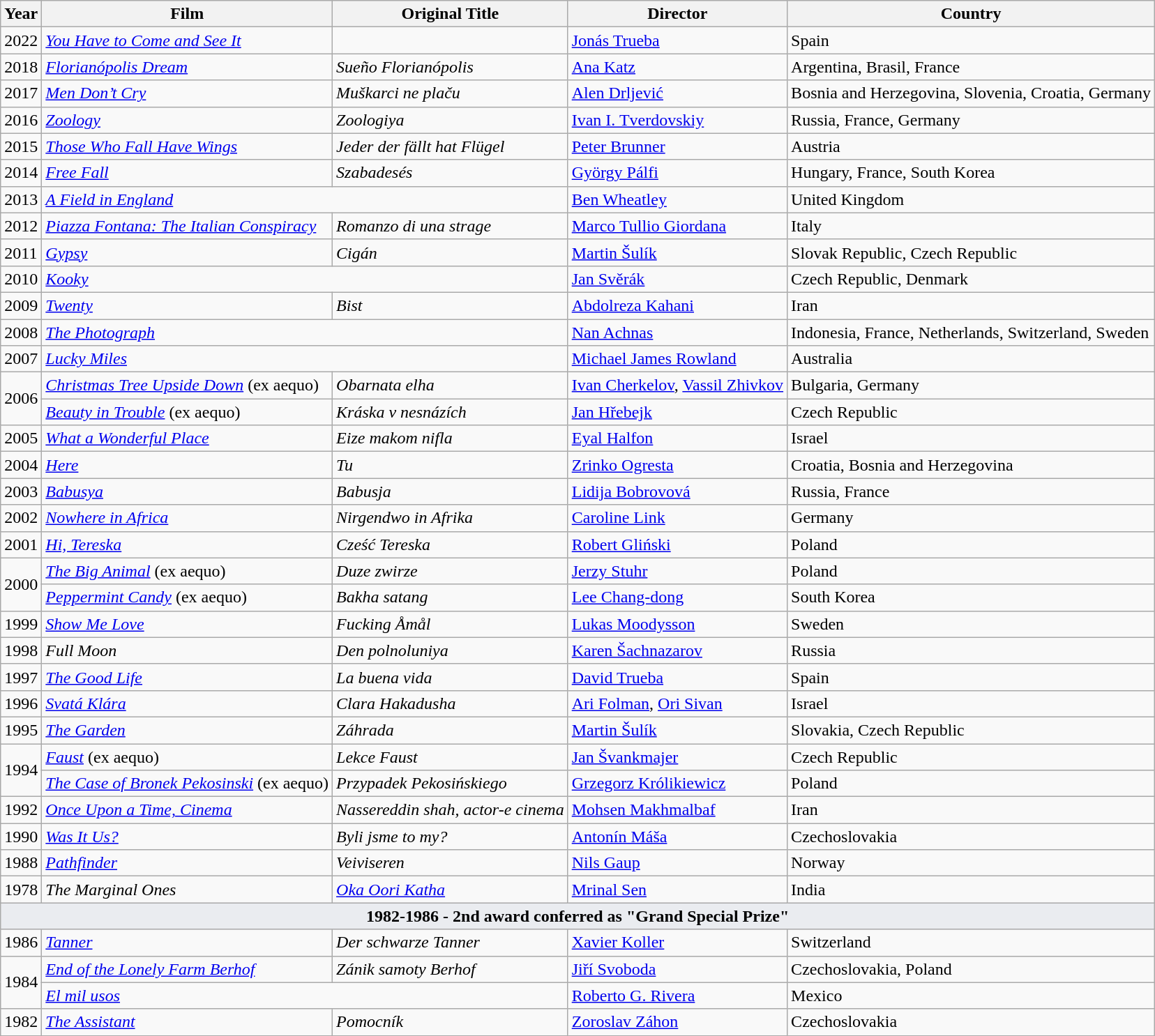<table class="wikitable sortable">
<tr>
<th>Year</th>
<th>Film</th>
<th>Original Title</th>
<th>Director</th>
<th>Country</th>
</tr>
<tr>
<td>2022</td>
<td><em><a href='#'>You Have to Come and See It</a></em></td>
<td></td>
<td data-sort-value="Trueba"><a href='#'>Jonás Trueba</a></td>
<td>Spain</td>
</tr>
<tr>
<td>2018</td>
<td><em><a href='#'>Florianópolis Dream</a></em></td>
<td><em>Sueño Florianópolis</em></td>
<td><a href='#'>Ana Katz</a></td>
<td>Argentina, Brasil, France</td>
</tr>
<tr>
<td>2017</td>
<td><em><a href='#'>Men Don’t Cry</a></em></td>
<td><em>Muškarci ne plaču</em></td>
<td data-sort-value="Drljević"><a href='#'>Alen Drljević</a></td>
<td>Bosnia and Herzegovina, Slovenia, Croatia, Germany</td>
</tr>
<tr>
<td>2016</td>
<td><em><a href='#'>Zoology</a></em></td>
<td><em>Zoologiya</em></td>
<td data-sort-value="Tverdovskiy"><a href='#'>Ivan I. Tverdovskiy</a></td>
<td>Russia, France, Germany</td>
</tr>
<tr>
<td>2015</td>
<td><em><a href='#'>Those Who Fall Have Wings</a></em></td>
<td><em>Jeder der fällt hat Flügel</em></td>
<td data-sort-value="Brunner"><a href='#'>Peter Brunner</a></td>
<td>Austria</td>
</tr>
<tr>
<td>2014</td>
<td><em><a href='#'>Free Fall</a></em></td>
<td><em>Szabadesés</em></td>
<td data-sort-value="Palfi"><a href='#'>György Pálfi</a></td>
<td>Hungary, France, South Korea</td>
</tr>
<tr>
<td>2013</td>
<td colspan=2 data-sort-value="Field in"><em><a href='#'>A Field in England</a></em></td>
<td data-sort-value="Wheatley"><a href='#'>Ben Wheatley</a></td>
<td>United Kingdom</td>
</tr>
<tr>
<td>2012</td>
<td><em><a href='#'>Piazza Fontana: The Italian Conspiracy</a></em></td>
<td><em>Romanzo di una strage</em></td>
<td data-sort-value="Giordana"><a href='#'>Marco Tullio Giordana</a></td>
<td>Italy</td>
</tr>
<tr>
<td>2011</td>
<td><em><a href='#'>Gypsy</a></em></td>
<td><em>Cigán</em></td>
<td data-sort-value="Sulik"><a href='#'>Martin Šulík</a></td>
<td>Slovak Republic, Czech Republic</td>
</tr>
<tr>
<td>2010</td>
<td colspan=2><em><a href='#'>Kooky</a></em></td>
<td data-sort-value="Sverak"><a href='#'>Jan Svěrák</a></td>
<td>Czech Republic, Denmark</td>
</tr>
<tr>
<td>2009</td>
<td><em><a href='#'>Twenty</a></em></td>
<td><em>Bist</em></td>
<td data-sort-value="Kahani"><a href='#'>Abdolreza Kahani</a></td>
<td>Iran</td>
</tr>
<tr>
<td>2008</td>
<td colspan=2 data-sort-value="Photograph"><em><a href='#'>The Photograph</a></em></td>
<td data-sort-value="Achnas"><a href='#'>Nan Achnas</a></td>
<td>Indonesia, France, Netherlands, Switzerland, Sweden</td>
</tr>
<tr>
<td>2007</td>
<td colspan=2><em><a href='#'>Lucky Miles</a></em></td>
<td data-sort-value="Rowland"><a href='#'>Michael James Rowland</a></td>
<td>Australia</td>
</tr>
<tr>
<td rowspan=2>2006</td>
<td><em><a href='#'>Christmas Tree Upside Down</a></em> (ex aequo)</td>
<td><em>Obarnata elha</em></td>
<td data-sort-value="Cherkelov"><a href='#'>Ivan Cherkelov</a>, <a href='#'>Vassil Zhivkov</a></td>
<td>Bulgaria, Germany</td>
</tr>
<tr>
<td><em><a href='#'>Beauty in Trouble</a></em> (ex aequo)</td>
<td><em>Kráska v nesnázích</em></td>
<td data-sort-value="Hrebejk"><a href='#'>Jan Hřebejk</a></td>
<td>Czech Republic</td>
</tr>
<tr>
<td>2005</td>
<td><em><a href='#'>What a Wonderful Place</a></em></td>
<td><em>Eize makom nifla</em></td>
<td data-sort-value="Halfon"><a href='#'>Eyal Halfon</a></td>
<td>Israel</td>
</tr>
<tr>
<td>2004</td>
<td><em><a href='#'>Here</a></em></td>
<td><em>Tu</em></td>
<td data-sort-value="Ogresta"><a href='#'>Zrinko Ogresta</a></td>
<td>Croatia, Bosnia and Herzegovina</td>
</tr>
<tr>
<td>2003</td>
<td><em><a href='#'>Babusya</a></em></td>
<td><em>Babusja</em></td>
<td data-sort-value="Bobrovova"><a href='#'>Lidija Bobrovová</a></td>
<td>Russia, France</td>
</tr>
<tr>
<td>2002</td>
<td><em><a href='#'>Nowhere in Africa</a></em></td>
<td><em>Nirgendwo in Afrika</em></td>
<td data-sort-value="Link"><a href='#'>Caroline Link</a></td>
<td>Germany</td>
</tr>
<tr>
<td>2001</td>
<td><em><a href='#'>Hi, Tereska</a></em></td>
<td><em>Cześć Tereska</em></td>
<td data-sort-value="Glinski"><a href='#'>Robert Gliński</a></td>
<td>Poland</td>
</tr>
<tr>
<td rowspan=2>2000</td>
<td data-sort-value="Big Animal"><em><a href='#'>The Big Animal</a></em> (ex aequo)</td>
<td><em>Duze zwirze</em></td>
<td data-sort-value="Stuhr"><a href='#'>Jerzy Stuhr</a></td>
<td>Poland</td>
</tr>
<tr>
<td><em><a href='#'>Peppermint Candy</a></em> (ex aequo)</td>
<td><em>Bakha satang</em></td>
<td data-sort-value="Chang-Dong"><a href='#'>Lee Chang-dong</a></td>
<td>South Korea</td>
</tr>
<tr>
<td>1999</td>
<td><em><a href='#'>Show Me Love</a></em></td>
<td><em>Fucking Åmål</em></td>
<td data-sort-value="Moodysson"><a href='#'>Lukas Moodysson</a></td>
<td>Sweden</td>
</tr>
<tr>
<td>1998</td>
<td><em>Full Moon</em></td>
<td><em>Den polnoluniya</em></td>
<td data-sort-value="Sachnazarov"><a href='#'>Karen Šachnazarov</a></td>
<td>Russia</td>
</tr>
<tr>
<td>1997</td>
<td><em><a href='#'>The Good Life</a></em></td>
<td><em>La buena vida</em></td>
<td data-sort-value="Trueba"><a href='#'>David Trueba</a></td>
<td>Spain</td>
</tr>
<tr>
<td>1996</td>
<td><em><a href='#'>Svatá Klára</a></em></td>
<td><em>Clara Hakadusha</em></td>
<td data-sort-value="Folman"><a href='#'>Ari Folman</a>, <a href='#'>Ori Sivan</a></td>
<td>Israel</td>
</tr>
<tr>
<td>1995</td>
<td data-sort-value="Garden"><em><a href='#'>The Garden</a></em></td>
<td><em>Záhrada</em></td>
<td data-sort-value="Sulik"><a href='#'>Martin Šulík</a></td>
<td>Slovakia, Czech Republic</td>
</tr>
<tr>
<td rowspan=2>1994</td>
<td><em><a href='#'>Faust</a></em> (ex aequo)</td>
<td><em>Lekce Faust</em></td>
<td data-sort-value="Svankmajer"><a href='#'>Jan Švankmajer</a></td>
<td>Czech Republic</td>
</tr>
<tr>
<td><em><a href='#'>The Case of Bronek Pekosinski</a></em> (ex aequo)</td>
<td><em>Przypadek Pekosińskiego</em></td>
<td data-sort-value="Krolikiewicz"><a href='#'>Grzegorz Królikiewicz</a></td>
<td>Poland</td>
</tr>
<tr>
<td>1992</td>
<td><em><a href='#'>Once Upon a Time, Cinema</a></em></td>
<td><em>Nassereddin shah, actor-e cinema</em></td>
<td data-sort-value="Makhmalbaf"><a href='#'>Mohsen Makhmalbaf</a></td>
<td>Iran</td>
</tr>
<tr>
<td>1990</td>
<td><em><a href='#'>Was It Us?</a></em></td>
<td><em>Byli jsme to my?</em></td>
<td data-sort-value="Masa"><a href='#'>Antonín Máša</a></td>
<td>Czechoslovakia</td>
</tr>
<tr>
<td>1988</td>
<td><em><a href='#'>Pathfinder</a></em></td>
<td><em>Veiviseren</em></td>
<td data-sort-value="Gaup"><a href='#'>Nils Gaup</a></td>
<td>Norway</td>
</tr>
<tr>
<td>1978</td>
<td><em>The Marginal Ones</em></td>
<td><em><a href='#'>Oka Oori Katha</a></em></td>
<td data-sort-value="Zahon"><a href='#'>Mrinal Sen</a></td>
<td>India</td>
</tr>
<tr>
<td colspan=5 data-sort-value="ω" style="background-color:#EAECF0; font-weight:bold; text-align:center">1982-1986 - 2nd award conferred as "Grand Special Prize"</td>
</tr>
<tr>
<td>1986</td>
<td><em><a href='#'>Tanner</a></em></td>
<td><em>Der schwarze Tanner</em></td>
<td data-sort-value="Gaup"><a href='#'>Xavier Koller</a></td>
<td>Switzerland</td>
</tr>
<tr>
<td rowspan=2>1984</td>
<td><em><a href='#'>End of the Lonely Farm Berhof</a></em></td>
<td><em>Zánik samoty Berhof</em></td>
<td data-sort-value="Svoboda"><a href='#'>Jiří Svoboda</a></td>
<td>Czechoslovakia, Poland</td>
</tr>
<tr>
<td colspan=2><em><a href='#'>El mil usos</a></em></td>
<td data-sort-value="Rivera"><a href='#'>Roberto G. Rivera</a></td>
<td>Mexico</td>
</tr>
<tr>
<td>1982</td>
<td><em><a href='#'>The Assistant</a></em></td>
<td><em>Pomocník</em></td>
<td data-sort-value="Zahon"><a href='#'>Zoroslav Záhon</a></td>
<td>Czechoslovakia</td>
</tr>
</table>
